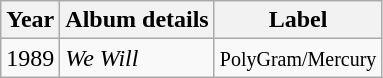<table class="wikitable">
<tr>
<th>Year</th>
<th>Album details</th>
<th>Label</th>
</tr>
<tr>
<td>1989</td>
<td><em>We Will</em></td>
<td><small>PolyGram/Mercury</small></td>
</tr>
</table>
